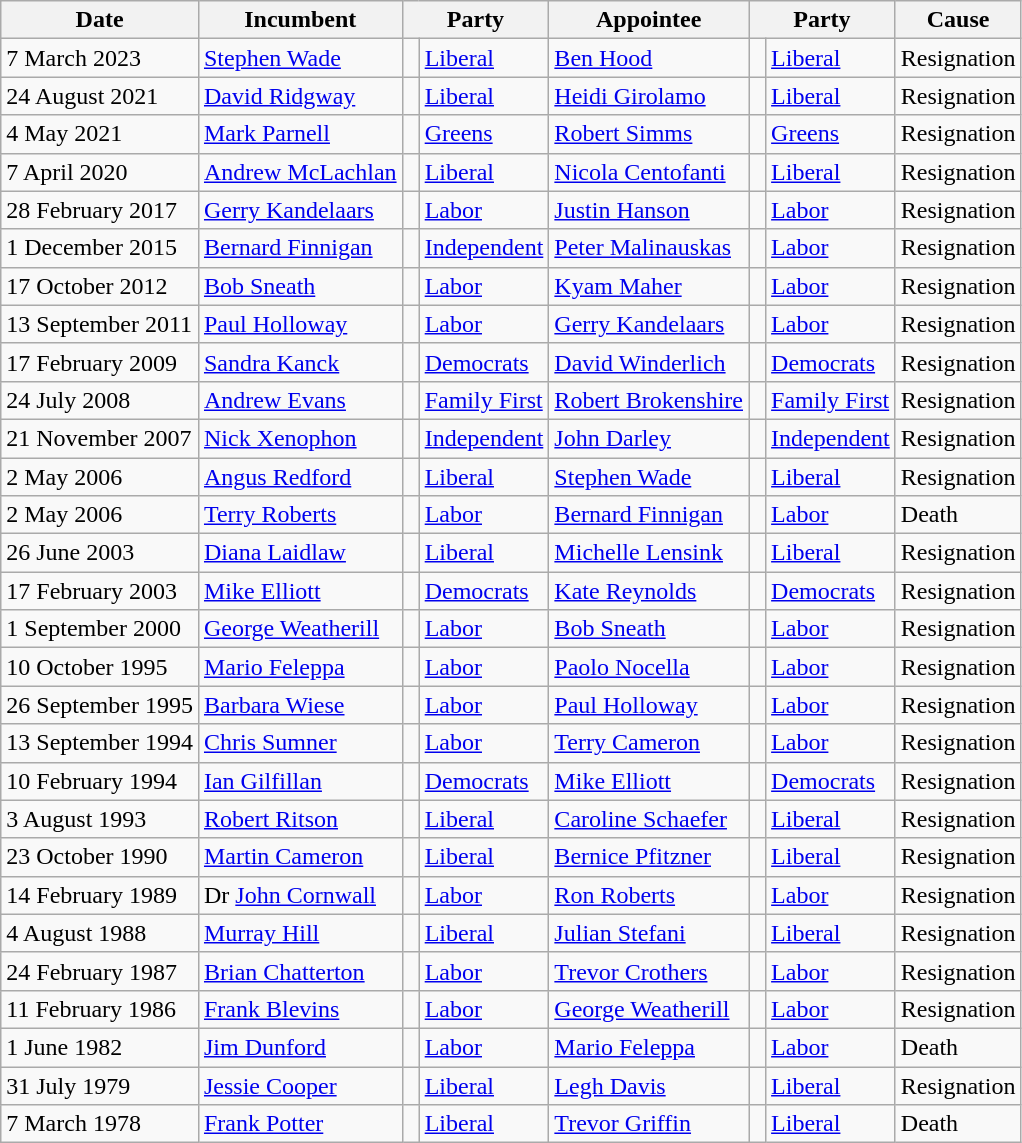<table class="wikitable">
<tr>
<th>Date</th>
<th>Incumbent</th>
<th colspan=2>Party</th>
<th>Appointee </th>
<th colspan=2>Party</th>
<th>Cause</th>
</tr>
<tr>
<td>7 March 2023</td>
<td><a href='#'>Stephen Wade</a></td>
<td> </td>
<td><a href='#'>Liberal</a></td>
<td><a href='#'>Ben Hood</a></td>
<td> </td>
<td><a href='#'>Liberal</a></td>
<td>Resignation</td>
</tr>
<tr>
<td>24 August 2021</td>
<td><a href='#'>David Ridgway</a></td>
<td> </td>
<td><a href='#'>Liberal</a></td>
<td><a href='#'>Heidi Girolamo</a></td>
<td> </td>
<td><a href='#'>Liberal</a></td>
<td>Resignation</td>
</tr>
<tr>
<td>4 May 2021</td>
<td><a href='#'>Mark Parnell</a></td>
<td> </td>
<td><a href='#'>Greens</a></td>
<td><a href='#'>Robert Simms</a></td>
<td> </td>
<td><a href='#'>Greens</a></td>
<td>Resignation</td>
</tr>
<tr>
<td>7 April 2020</td>
<td><a href='#'>Andrew McLachlan</a></td>
<td> </td>
<td><a href='#'>Liberal</a></td>
<td><a href='#'>Nicola Centofanti</a></td>
<td> </td>
<td><a href='#'>Liberal</a></td>
<td>Resignation</td>
</tr>
<tr>
<td>28 February 2017</td>
<td><a href='#'>Gerry Kandelaars</a></td>
<td> </td>
<td><a href='#'>Labor</a></td>
<td><a href='#'>Justin Hanson</a></td>
<td> </td>
<td><a href='#'>Labor</a></td>
<td>Resignation</td>
</tr>
<tr>
<td>1 December 2015</td>
<td><a href='#'>Bernard Finnigan</a></td>
<td> </td>
<td><a href='#'>Independent</a> </td>
<td><a href='#'>Peter Malinauskas</a></td>
<td> </td>
<td><a href='#'>Labor</a></td>
<td>Resignation</td>
</tr>
<tr>
<td>17 October 2012</td>
<td><a href='#'>Bob Sneath</a></td>
<td> </td>
<td><a href='#'>Labor</a></td>
<td><a href='#'>Kyam Maher</a></td>
<td> </td>
<td><a href='#'>Labor</a></td>
<td>Resignation</td>
</tr>
<tr>
<td>13 September 2011</td>
<td><a href='#'>Paul Holloway</a></td>
<td> </td>
<td><a href='#'>Labor</a></td>
<td><a href='#'>Gerry Kandelaars</a></td>
<td> </td>
<td><a href='#'>Labor</a></td>
<td>Resignation</td>
</tr>
<tr>
<td>17 February 2009</td>
<td><a href='#'>Sandra Kanck</a></td>
<td> </td>
<td><a href='#'>Democrats</a></td>
<td><a href='#'>David Winderlich</a></td>
<td> </td>
<td><a href='#'>Democrats</a></td>
<td>Resignation</td>
</tr>
<tr>
<td>24 July 2008</td>
<td><a href='#'>Andrew Evans</a></td>
<td> </td>
<td><a href='#'>Family First</a></td>
<td><a href='#'>Robert Brokenshire</a></td>
<td> </td>
<td><a href='#'>Family First</a></td>
<td>Resignation</td>
</tr>
<tr>
<td>21 November 2007</td>
<td><a href='#'>Nick Xenophon</a></td>
<td> </td>
<td><a href='#'>Independent</a></td>
<td><a href='#'>John Darley</a></td>
<td> </td>
<td><a href='#'>Independent</a></td>
<td>Resignation</td>
</tr>
<tr>
<td>2 May 2006</td>
<td><a href='#'>Angus Redford</a></td>
<td> </td>
<td><a href='#'>Liberal</a></td>
<td><a href='#'>Stephen Wade</a></td>
<td> </td>
<td><a href='#'>Liberal</a></td>
<td>Resignation</td>
</tr>
<tr>
<td>2 May 2006</td>
<td><a href='#'>Terry Roberts</a></td>
<td> </td>
<td><a href='#'>Labor</a></td>
<td><a href='#'>Bernard Finnigan</a></td>
<td> </td>
<td><a href='#'>Labor</a></td>
<td>Death</td>
</tr>
<tr>
<td>26 June 2003</td>
<td><a href='#'>Diana Laidlaw</a></td>
<td> </td>
<td><a href='#'>Liberal</a></td>
<td><a href='#'>Michelle Lensink</a></td>
<td> </td>
<td><a href='#'>Liberal</a></td>
<td>Resignation</td>
</tr>
<tr>
<td>17 February 2003</td>
<td><a href='#'>Mike Elliott</a></td>
<td> </td>
<td><a href='#'>Democrats</a></td>
<td><a href='#'>Kate Reynolds</a></td>
<td> </td>
<td><a href='#'>Democrats</a></td>
<td>Resignation</td>
</tr>
<tr>
<td>1 September 2000</td>
<td><a href='#'>George Weatherill</a></td>
<td> </td>
<td><a href='#'>Labor</a></td>
<td><a href='#'>Bob Sneath</a></td>
<td> </td>
<td><a href='#'>Labor</a></td>
<td>Resignation</td>
</tr>
<tr>
<td>10 October 1995</td>
<td><a href='#'>Mario Feleppa</a></td>
<td> </td>
<td><a href='#'>Labor</a></td>
<td><a href='#'>Paolo Nocella</a></td>
<td> </td>
<td><a href='#'>Labor</a></td>
<td>Resignation</td>
</tr>
<tr>
<td>26 September 1995</td>
<td><a href='#'>Barbara Wiese</a></td>
<td> </td>
<td><a href='#'>Labor</a></td>
<td><a href='#'>Paul Holloway</a></td>
<td> </td>
<td><a href='#'>Labor</a></td>
<td>Resignation</td>
</tr>
<tr>
<td>13 September 1994</td>
<td><a href='#'>Chris Sumner</a></td>
<td> </td>
<td><a href='#'>Labor</a></td>
<td><a href='#'>Terry Cameron</a></td>
<td> </td>
<td><a href='#'>Labor</a></td>
<td>Resignation</td>
</tr>
<tr>
<td>10 February 1994</td>
<td><a href='#'>Ian Gilfillan</a></td>
<td> </td>
<td><a href='#'>Democrats</a></td>
<td><a href='#'>Mike Elliott</a></td>
<td> </td>
<td><a href='#'>Democrats</a></td>
<td>Resignation</td>
</tr>
<tr>
<td>3 August 1993</td>
<td><a href='#'>Robert Ritson</a></td>
<td> </td>
<td><a href='#'>Liberal</a></td>
<td><a href='#'>Caroline Schaefer</a></td>
<td> </td>
<td><a href='#'>Liberal</a></td>
<td>Resignation</td>
</tr>
<tr>
<td>23 October 1990</td>
<td><a href='#'>Martin Cameron</a></td>
<td> </td>
<td><a href='#'>Liberal</a></td>
<td><a href='#'>Bernice Pfitzner</a></td>
<td> </td>
<td><a href='#'>Liberal</a></td>
<td>Resignation</td>
</tr>
<tr>
<td>14 February 1989</td>
<td>Dr <a href='#'>John Cornwall</a></td>
<td> </td>
<td><a href='#'>Labor</a></td>
<td><a href='#'>Ron Roberts</a></td>
<td> </td>
<td><a href='#'>Labor</a></td>
<td>Resignation</td>
</tr>
<tr>
<td>4 August 1988</td>
<td><a href='#'>Murray Hill</a></td>
<td> </td>
<td><a href='#'>Liberal</a></td>
<td><a href='#'>Julian Stefani</a></td>
<td> </td>
<td><a href='#'>Liberal</a></td>
<td>Resignation</td>
</tr>
<tr>
<td>24 February 1987</td>
<td><a href='#'>Brian Chatterton</a></td>
<td> </td>
<td><a href='#'>Labor</a></td>
<td><a href='#'>Trevor Crothers</a></td>
<td> </td>
<td><a href='#'>Labor</a></td>
<td>Resignation</td>
</tr>
<tr>
<td>11 February 1986</td>
<td><a href='#'>Frank Blevins</a></td>
<td> </td>
<td><a href='#'>Labor</a></td>
<td><a href='#'>George Weatherill</a></td>
<td> </td>
<td><a href='#'>Labor</a></td>
<td>Resignation</td>
</tr>
<tr>
<td>1 June 1982</td>
<td><a href='#'>Jim Dunford</a></td>
<td> </td>
<td><a href='#'>Labor</a></td>
<td><a href='#'>Mario Feleppa</a></td>
<td> </td>
<td><a href='#'>Labor</a></td>
<td>Death</td>
</tr>
<tr>
<td>31 July 1979</td>
<td><a href='#'>Jessie Cooper</a></td>
<td> </td>
<td><a href='#'>Liberal</a></td>
<td><a href='#'>Legh Davis</a></td>
<td> </td>
<td><a href='#'>Liberal</a></td>
<td>Resignation</td>
</tr>
<tr>
<td>7 March 1978</td>
<td><a href='#'>Frank Potter</a></td>
<td> </td>
<td><a href='#'>Liberal</a></td>
<td><a href='#'>Trevor Griffin</a></td>
<td> </td>
<td><a href='#'>Liberal</a></td>
<td>Death</td>
</tr>
</table>
